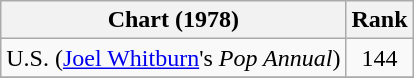<table class="wikitable">
<tr>
<th align="left">Chart (1978)</th>
<th style="text-align:center;">Rank</th>
</tr>
<tr>
<td>U.S. (<a href='#'>Joel Whitburn</a>'s <em>Pop Annual</em>)</td>
<td style="text-align:center;">144</td>
</tr>
<tr>
</tr>
</table>
